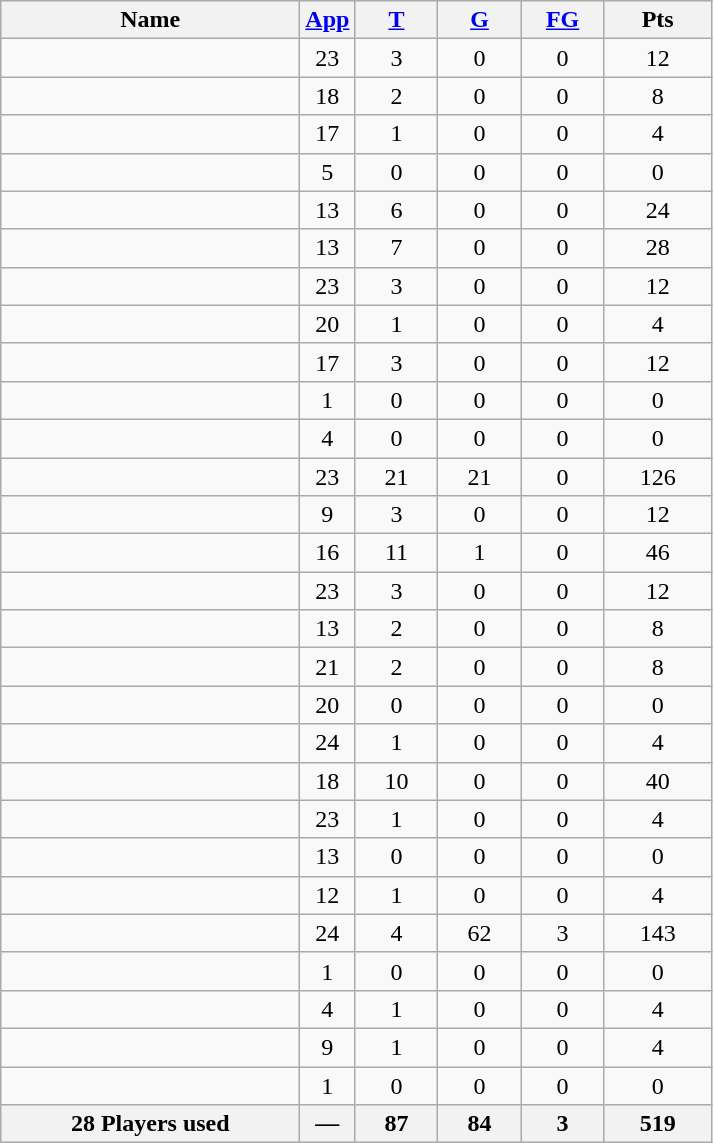<table class="wikitable sortable" style="text-align: center;">
<tr>
<th style="width:12em">Name</th>
<th><a href='#'>App</a></th>
<th style="width:3em"><a href='#'>T</a></th>
<th style="width:3em"><a href='#'>G</a></th>
<th style="width:3em"><a href='#'>FG</a></th>
<th style="width:4em">Pts</th>
</tr>
<tr>
<td style="text-align:left;"></td>
<td>23</td>
<td>3</td>
<td>0</td>
<td>0</td>
<td>12</td>
</tr>
<tr>
<td style="text-align:left;"></td>
<td>18</td>
<td>2</td>
<td>0</td>
<td>0</td>
<td>8</td>
</tr>
<tr>
<td style="text-align:left;"></td>
<td>17</td>
<td>1</td>
<td>0</td>
<td>0</td>
<td>4</td>
</tr>
<tr>
<td style="text-align:left;"></td>
<td>5</td>
<td>0</td>
<td>0</td>
<td>0</td>
<td>0</td>
</tr>
<tr>
<td style="text-align:left;"></td>
<td>13</td>
<td>6</td>
<td>0</td>
<td>0</td>
<td>24</td>
</tr>
<tr>
<td style="text-align:left;"></td>
<td>13</td>
<td>7</td>
<td>0</td>
<td>0</td>
<td>28</td>
</tr>
<tr>
<td style="text-align:left;"></td>
<td>23</td>
<td>3</td>
<td>0</td>
<td>0</td>
<td>12</td>
</tr>
<tr>
<td style="text-align:left;"></td>
<td>20</td>
<td>1</td>
<td>0</td>
<td>0</td>
<td>4</td>
</tr>
<tr>
<td style="text-align:left;"></td>
<td>17</td>
<td>3</td>
<td>0</td>
<td>0</td>
<td>12</td>
</tr>
<tr>
<td style="text-align:left;"></td>
<td>1</td>
<td>0</td>
<td>0</td>
<td>0</td>
<td>0</td>
</tr>
<tr>
<td style="text-align:left;"></td>
<td>4</td>
<td>0</td>
<td>0</td>
<td>0</td>
<td>0</td>
</tr>
<tr>
<td style="text-align:left;"></td>
<td>23</td>
<td>21</td>
<td>21</td>
<td>0</td>
<td>126</td>
</tr>
<tr>
<td style="text-align:left;"></td>
<td>9</td>
<td>3</td>
<td>0</td>
<td>0</td>
<td>12</td>
</tr>
<tr>
<td style="text-align:left;"></td>
<td>16</td>
<td>11</td>
<td>1</td>
<td>0</td>
<td>46</td>
</tr>
<tr>
<td style="text-align:left;"></td>
<td>23</td>
<td>3</td>
<td>0</td>
<td>0</td>
<td>12</td>
</tr>
<tr>
<td style="text-align:left;"></td>
<td>13</td>
<td>2</td>
<td>0</td>
<td>0</td>
<td>8</td>
</tr>
<tr>
<td style="text-align:left;"></td>
<td>21</td>
<td>2</td>
<td>0</td>
<td>0</td>
<td>8</td>
</tr>
<tr>
<td style="text-align:left;"></td>
<td>20</td>
<td>0</td>
<td>0</td>
<td>0</td>
<td>0</td>
</tr>
<tr>
<td style="text-align:left;"></td>
<td>24</td>
<td>1</td>
<td>0</td>
<td>0</td>
<td>4</td>
</tr>
<tr>
<td style="text-align:left;"></td>
<td>18</td>
<td>10</td>
<td>0</td>
<td>0</td>
<td>40</td>
</tr>
<tr>
<td style="text-align:left;"></td>
<td>23</td>
<td>1</td>
<td>0</td>
<td>0</td>
<td>4</td>
</tr>
<tr>
<td style="text-align:left;"></td>
<td>13</td>
<td>0</td>
<td>0</td>
<td>0</td>
<td>0</td>
</tr>
<tr>
<td style="text-align:left;"></td>
<td>12</td>
<td>1</td>
<td>0</td>
<td>0</td>
<td>4</td>
</tr>
<tr>
<td style="text-align:left;"></td>
<td>24</td>
<td>4</td>
<td>62</td>
<td>3</td>
<td>143</td>
</tr>
<tr>
<td style="text-align:left;"></td>
<td>1</td>
<td>0</td>
<td>0</td>
<td>0</td>
<td>0</td>
</tr>
<tr>
<td style="text-align:left;"></td>
<td>4</td>
<td>1</td>
<td>0</td>
<td>0</td>
<td>4</td>
</tr>
<tr>
<td style="text-align:left;"></td>
<td>9</td>
<td>1</td>
<td>0</td>
<td>0</td>
<td>4</td>
</tr>
<tr>
<td style="text-align:left;"></td>
<td>1</td>
<td>0</td>
<td>0</td>
<td>0</td>
<td>0</td>
</tr>
<tr class="sortbottom">
<th>28 Players used</th>
<th>—</th>
<th>87</th>
<th>84</th>
<th>3</th>
<th>519</th>
</tr>
</table>
